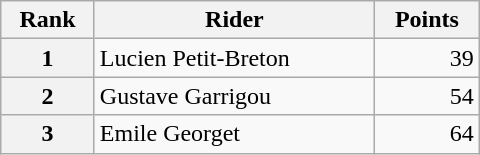<table class="wikitable" style="width:20em">
<tr>
<th scope="col">Rank</th>
<th scope="col">Rider</th>
<th scope="col">Points</th>
</tr>
<tr>
<th scope="row">1</th>
<td>Lucien Petit-Breton</td>
<td style="text-align:right;">39</td>
</tr>
<tr>
<th scope="row">2</th>
<td>Gustave Garrigou</td>
<td style="text-align:right;">54</td>
</tr>
<tr>
<th scope="row">3</th>
<td>Emile Georget</td>
<td style="text-align:right;">64</td>
</tr>
</table>
